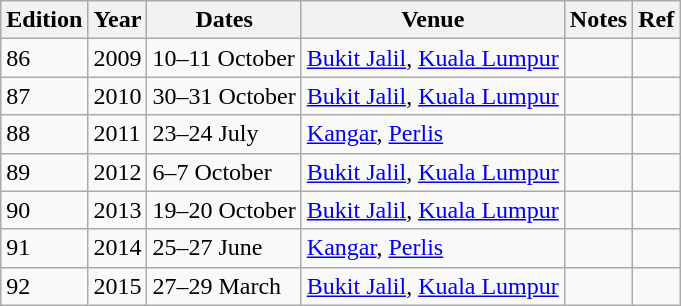<table class="wikitable">
<tr>
<th>Edition</th>
<th>Year</th>
<th>Dates</th>
<th>Venue</th>
<th>Notes</th>
<th>Ref</th>
</tr>
<tr>
<td>86</td>
<td>2009</td>
<td>10–11 October</td>
<td><a href='#'>Bukit Jalil</a>, <a href='#'>Kuala Lumpur</a></td>
<td></td>
<td></td>
</tr>
<tr>
<td>87</td>
<td>2010</td>
<td>30–31 October</td>
<td><a href='#'>Bukit Jalil</a>, <a href='#'>Kuala Lumpur</a></td>
<td></td>
<td></td>
</tr>
<tr>
<td>88</td>
<td>2011</td>
<td>23–24 July</td>
<td><a href='#'>Kangar</a>, <a href='#'>Perlis</a></td>
<td></td>
<td></td>
</tr>
<tr>
<td>89</td>
<td>2012</td>
<td>6–7 October</td>
<td><a href='#'>Bukit Jalil</a>, <a href='#'>Kuala Lumpur</a></td>
<td></td>
<td></td>
</tr>
<tr>
<td>90</td>
<td>2013</td>
<td>19–20 October</td>
<td><a href='#'>Bukit Jalil</a>, <a href='#'>Kuala Lumpur</a></td>
<td></td>
<td></td>
</tr>
<tr>
<td>91</td>
<td>2014</td>
<td>25–27 June</td>
<td><a href='#'>Kangar</a>, <a href='#'>Perlis</a></td>
<td></td>
<td></td>
</tr>
<tr>
<td>92</td>
<td>2015</td>
<td>27–29 March</td>
<td><a href='#'>Bukit Jalil</a>, <a href='#'>Kuala Lumpur</a></td>
<td></td>
<td></td>
</tr>
</table>
